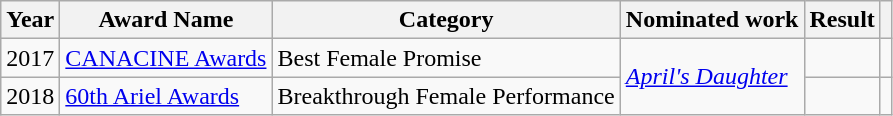<table class="wikitable">
<tr>
<th>Year</th>
<th>Award Name</th>
<th>Category</th>
<th>Nominated work</th>
<th>Result</th>
<th></th>
</tr>
<tr>
<td>2017</td>
<td><a href='#'>CANACINE Awards</a></td>
<td>Best Female Promise</td>
<td rowspan="2"><em><a href='#'>April's Daughter</a></em></td>
<td></td>
<td style="text-align:center;"></td>
</tr>
<tr>
<td>2018</td>
<td><a href='#'>60th Ariel Awards</a></td>
<td>Breakthrough Female Performance</td>
<td></td>
<td style="text-align:center;"></td>
</tr>
</table>
